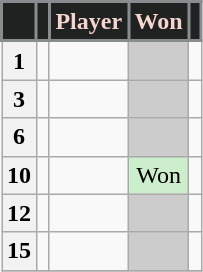<table class="wikitable sortable" style="text-align:center;">
<tr>
<th style="background:#202121; color:#F7D5CF; border:2px solid #898C8F;" scope="col"></th>
<th style="background:#202121; color:#F7D5CF; border:2px solid #898C8F;" scope="col"></th>
<th style="background:#202121; color:#F7D5CF; border:2px solid #898C8F;" scope="col">Player</th>
<th style="background:#202121; color:#F7D5CF; border:2px solid #898C8F;" scope="col">Won</th>
<th style="background:#202121; color:#F7D5CF; border:2px solid #898C8F;" scope="col"></th>
</tr>
<tr>
<th scope="row">1</th>
<td></td>
<td></td>
<td style="background:#ccc;"></td>
<td></td>
</tr>
<tr>
<th scope="row">3</th>
<td></td>
<td></td>
<td style="background:#ccc;"></td>
<td></td>
</tr>
<tr>
<th scope="row">6</th>
<td></td>
<td></td>
<td style="background:#ccc;"></td>
<td></td>
</tr>
<tr>
<th scope="row">10</th>
<td></td>
<td></td>
<td style="background:#cec;">Won</td>
<td></td>
</tr>
<tr>
<th scope="row">12</th>
<td></td>
<td></td>
<td style="background:#ccc;"></td>
<td></td>
</tr>
<tr>
<th scope="row">15</th>
<td></td>
<td></td>
<td style="background:#ccc;"></td>
<td></td>
</tr>
<tr>
</tr>
</table>
